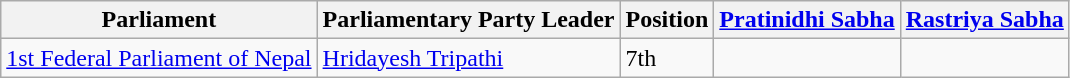<table class="wikitable">
<tr>
<th>Parliament</th>
<th>Parliamentary Party Leader</th>
<th>Position</th>
<th><a href='#'>Pratinidhi Sabha</a></th>
<th><a href='#'>Rastriya Sabha</a></th>
</tr>
<tr>
<td><a href='#'>1st Federal Parliament of Nepal</a></td>
<td><a href='#'>Hridayesh Tripathi</a></td>
<td>7th</td>
<td style="text-align:center;"></td>
<td></td>
</tr>
</table>
